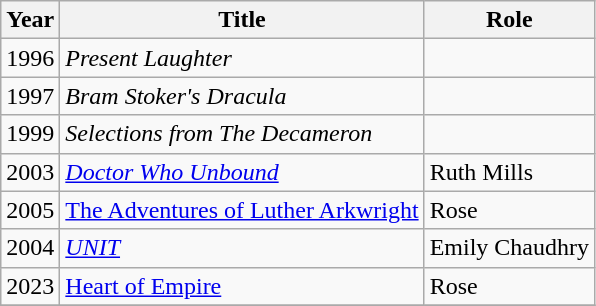<table class="wikitable sortable">
<tr>
<th>Year</th>
<th>Title</th>
<th>Role</th>
</tr>
<tr>
<td>1996</td>
<td><em>Present Laughter</em></td>
<td></td>
</tr>
<tr>
<td>1997</td>
<td><em>Bram Stoker's Dracula</em></td>
<td></td>
</tr>
<tr>
<td>1999</td>
<td><em>Selections from The Decameron</em></td>
<td></td>
</tr>
<tr>
<td>2003</td>
<td><em><a href='#'>Doctor Who Unbound</a></em></td>
<td>Ruth Mills</td>
</tr>
<tr>
<td>2005</td>
<td><a href='#'>The Adventures of Luther Arkwright</a></td>
<td>Rose</td>
</tr>
<tr>
<td>2004</td>
<td><em><a href='#'>UNIT</a></em></td>
<td>Emily Chaudhry</td>
</tr>
<tr>
<td>2023</td>
<td><a href='#'>Heart of Empire</a></td>
<td>Rose</td>
</tr>
<tr>
</tr>
</table>
